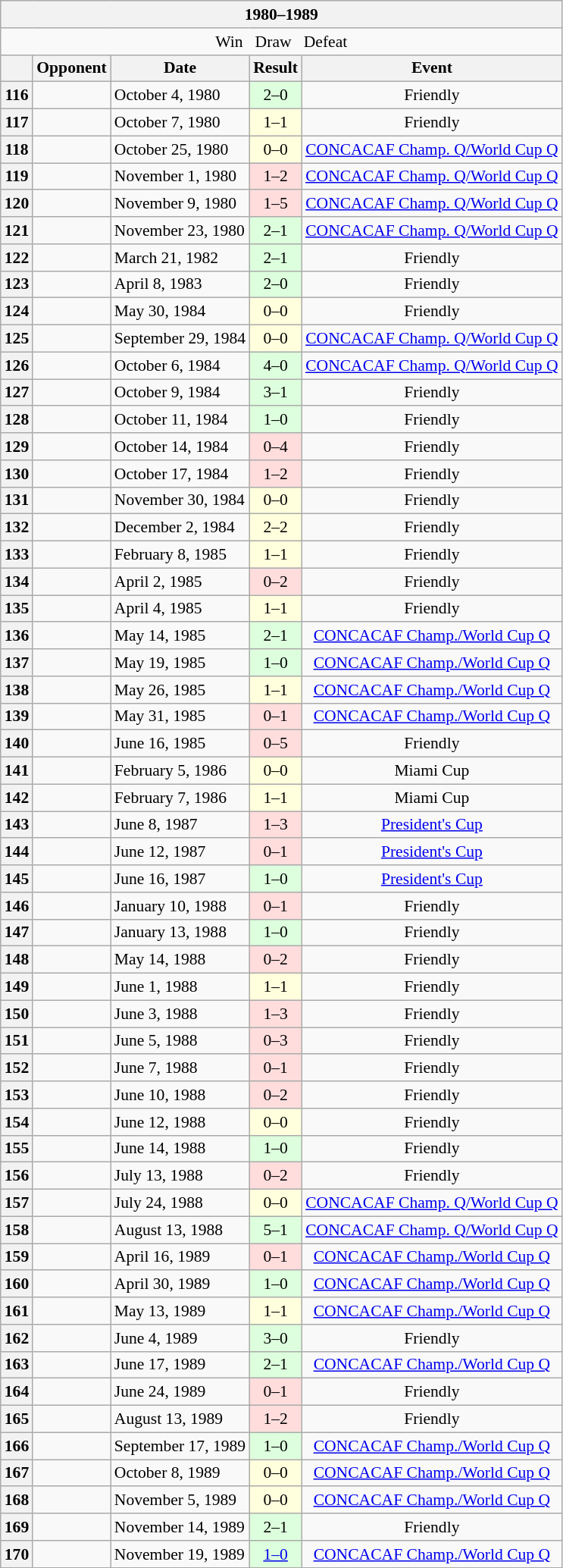<table class="wikitable collapsible collapsed" style="font-size: 90%">
<tr>
<th colspan="5" style="width:400px;">1980–1989</th>
</tr>
<tr>
<td style="text-align:center;" colspan="5"> Win   Draw   Defeat</td>
</tr>
<tr>
<th></th>
<th>Opponent</th>
<th>Date</th>
<th>Result</th>
<th>Event</th>
</tr>
<tr>
<th>116</th>
<td></td>
<td>October 4, 1980</td>
<td style="background:#dfd; text-align:center;">2–0</td>
<td style="text-align:center;"> Friendly</td>
</tr>
<tr>
<th>117</th>
<td></td>
<td>October 7, 1980</td>
<td style="background:#ffd; text-align:center;">1–1</td>
<td style="text-align:center;"> Friendly</td>
</tr>
<tr>
<th>118</th>
<td></td>
<td>October 25, 1980</td>
<td style="background:#ffd; text-align:center;">0–0</td>
<td style="text-align:center;"> <a href='#'>CONCACAF Champ. Q/World Cup Q</a></td>
</tr>
<tr>
<th>119</th>
<td></td>
<td>November 1, 1980</td>
<td style="background:#fdd; text-align:center;">1–2</td>
<td style="text-align:center;"> <a href='#'>CONCACAF Champ. Q/World Cup Q</a></td>
</tr>
<tr>
<th>120</th>
<td></td>
<td>November 9, 1980</td>
<td style="background:#fdd; text-align:center;">1–5</td>
<td style="text-align:center;"> <a href='#'>CONCACAF Champ. Q/World Cup Q</a></td>
</tr>
<tr>
<th>121</th>
<td></td>
<td>November 23, 1980</td>
<td style="background:#dfd; text-align:center;">2–1</td>
<td style="text-align:center;"> <a href='#'>CONCACAF Champ. Q/World Cup Q</a></td>
</tr>
<tr>
<th>122</th>
<td></td>
<td>March 21, 1982</td>
<td style="background:#dfd; text-align:center;">2–1</td>
<td style="text-align:center;"> Friendly</td>
</tr>
<tr>
<th>123</th>
<td></td>
<td>April 8, 1983</td>
<td style="background:#dfd; text-align:center;">2–0</td>
<td style="text-align:center;"> Friendly</td>
</tr>
<tr>
<th>124</th>
<td></td>
<td>May 30, 1984</td>
<td style="background:#ffd; text-align:center;">0–0</td>
<td style="text-align:center;"> Friendly</td>
</tr>
<tr>
<th>125</th>
<td></td>
<td>September 29, 1984</td>
<td style="background:#ffd; text-align:center;">0–0</td>
<td style="text-align:center;"> <a href='#'>CONCACAF Champ. Q/World Cup Q</a></td>
</tr>
<tr>
<th>126</th>
<td></td>
<td>October 6, 1984</td>
<td style="background:#dfd; text-align:center;">4–0</td>
<td style="text-align:center;"> <a href='#'>CONCACAF Champ. Q/World Cup Q</a></td>
</tr>
<tr>
<th>127</th>
<td></td>
<td>October 9, 1984</td>
<td style="background:#dfd; text-align:center;">3–1</td>
<td style="text-align:center;"> Friendly</td>
</tr>
<tr>
<th>128</th>
<td></td>
<td>October 11, 1984</td>
<td style="background:#dfd; text-align:center;">1–0</td>
<td style="text-align:center;"> Friendly</td>
</tr>
<tr>
<th>129</th>
<td></td>
<td>October 14, 1984</td>
<td style="background:#fdd; text-align:center;">0–4</td>
<td style="text-align:center;"> Friendly</td>
</tr>
<tr>
<th>130</th>
<td></td>
<td>October 17, 1984</td>
<td style="background:#fdd; text-align:center;">1–2</td>
<td style="text-align:center;"> Friendly</td>
</tr>
<tr>
<th>131</th>
<td></td>
<td>November 30, 1984</td>
<td style="background:#ffd; text-align:center;">0–0</td>
<td style="text-align:center;"> Friendly</td>
</tr>
<tr>
<th>132</th>
<td></td>
<td>December 2, 1984</td>
<td style="background:#ffd; text-align:center;">2–2</td>
<td style="text-align:center;"> Friendly</td>
</tr>
<tr>
<th>133</th>
<td></td>
<td>February 8, 1985</td>
<td style="background:#ffd; text-align:center;">1–1</td>
<td style="text-align:center;"> Friendly</td>
</tr>
<tr>
<th>134</th>
<td></td>
<td>April 2, 1985</td>
<td style="background:#fdd; text-align:center;">0–2</td>
<td style="text-align:center;"> Friendly</td>
</tr>
<tr>
<th>135</th>
<td></td>
<td>April 4, 1985</td>
<td style="background:#ffd; text-align:center;">1–1</td>
<td style="text-align:center;"> Friendly</td>
</tr>
<tr>
<th>136</th>
<td></td>
<td>May 14, 1985</td>
<td style="background:#dfd; text-align:center;">2–1</td>
<td style="text-align:center;"> <a href='#'>CONCACAF Champ./World Cup Q</a></td>
</tr>
<tr>
<th>137</th>
<td></td>
<td>May 19, 1985</td>
<td style="background:#dfd; text-align:center;">1–0</td>
<td style="text-align:center;"> <a href='#'>CONCACAF Champ./World Cup Q</a></td>
</tr>
<tr>
<th>138</th>
<td></td>
<td>May 26, 1985</td>
<td style="background:#ffd; text-align:center;">1–1</td>
<td style="text-align:center;"> <a href='#'>CONCACAF Champ./World Cup Q</a></td>
</tr>
<tr>
<th>139</th>
<td></td>
<td>May 31, 1985</td>
<td style="background:#fdd; text-align:center;">0–1</td>
<td style="text-align:center;"> <a href='#'>CONCACAF Champ./World Cup Q</a></td>
</tr>
<tr>
<th>140</th>
<td></td>
<td>June 16, 1985</td>
<td style="background:#fdd; text-align:center;">0–5</td>
<td style="text-align:center;"> Friendly</td>
</tr>
<tr>
<th>141</th>
<td></td>
<td>February 5, 1986</td>
<td style="background:#ffd; text-align:center;">0–0</td>
<td style="text-align:center;"> Miami Cup</td>
</tr>
<tr>
<th>142</th>
<td></td>
<td>February 7, 1986</td>
<td style="background:#ffd; text-align:center;">1–1</td>
<td style="text-align:center;"> Miami Cup</td>
</tr>
<tr>
<th>143</th>
<td></td>
<td>June 8, 1987</td>
<td style="background:#fdd; text-align:center;">1–3</td>
<td style="text-align:center;"> <a href='#'>President's Cup</a></td>
</tr>
<tr>
<th>144</th>
<td></td>
<td>June 12, 1987</td>
<td style="background:#fdd; text-align:center;">0–1</td>
<td style="text-align:center;"> <a href='#'>President's Cup</a></td>
</tr>
<tr>
<th>145</th>
<td></td>
<td>June 16, 1987</td>
<td style="background:#dfd; text-align:center;">1–0</td>
<td style="text-align:center;"> <a href='#'>President's Cup</a></td>
</tr>
<tr>
<th>146</th>
<td></td>
<td>January 10, 1988</td>
<td style="background:#fdd; text-align:center;">0–1</td>
<td style="text-align:center;"> Friendly</td>
</tr>
<tr>
<th>147</th>
<td></td>
<td>January 13, 1988</td>
<td style="background:#dfd; text-align:center;">1–0</td>
<td style="text-align:center;"> Friendly</td>
</tr>
<tr>
<th>148</th>
<td></td>
<td>May 14, 1988</td>
<td style="background:#fdd; text-align:center;">0–2</td>
<td style="text-align:center;"> Friendly</td>
</tr>
<tr>
<th>149</th>
<td></td>
<td>June 1, 1988</td>
<td style="background:#ffd; text-align:center;">1–1</td>
<td style="text-align:center;"> Friendly</td>
</tr>
<tr>
<th>150</th>
<td></td>
<td>June 3, 1988</td>
<td style="background:#fdd; text-align:center;">1–3</td>
<td style="text-align:center;"> Friendly</td>
</tr>
<tr>
<th>151</th>
<td></td>
<td>June 5, 1988</td>
<td style="background:#fdd; text-align:center;">0–3</td>
<td style="text-align:center;"> Friendly</td>
</tr>
<tr>
<th>152</th>
<td></td>
<td>June 7, 1988</td>
<td style="background:#fdd; text-align:center;">0–1</td>
<td style="text-align:center;"> Friendly</td>
</tr>
<tr>
<th>153</th>
<td></td>
<td>June 10, 1988</td>
<td style="background:#fdd; text-align:center;">0–2</td>
<td style="text-align:center;"> Friendly</td>
</tr>
<tr>
<th>154</th>
<td></td>
<td>June 12, 1988</td>
<td style="background:#ffd; text-align:center;">0–0</td>
<td style="text-align:center;"> Friendly</td>
</tr>
<tr>
<th>155</th>
<td></td>
<td>June 14, 1988</td>
<td style="background:#dfd; text-align:center;">1–0</td>
<td style="text-align:center;"> Friendly</td>
</tr>
<tr>
<th>156</th>
<td></td>
<td>July 13, 1988</td>
<td style="background:#fdd; text-align:center;">0–2</td>
<td style="text-align:center;"> Friendly</td>
</tr>
<tr>
<th>157</th>
<td></td>
<td>July 24, 1988</td>
<td style="background:#ffd; text-align:center;">0–0</td>
<td style="text-align:center;"> <a href='#'>CONCACAF Champ. Q/World Cup Q</a></td>
</tr>
<tr>
<th>158</th>
<td></td>
<td>August 13, 1988</td>
<td style="background:#dfd; text-align:center;">5–1</td>
<td style="text-align:center;"> <a href='#'>CONCACAF Champ. Q/World Cup Q</a></td>
</tr>
<tr>
<th>159</th>
<td></td>
<td>April 16, 1989</td>
<td style="background:#fdd; text-align:center;">0–1</td>
<td style="text-align:center;"> <a href='#'>CONCACAF Champ./World Cup Q</a></td>
</tr>
<tr>
<th>160</th>
<td></td>
<td>April 30, 1989</td>
<td style="background:#dfd; text-align:center;">1–0</td>
<td style="text-align:center;"> <a href='#'>CONCACAF Champ./World Cup Q</a></td>
</tr>
<tr>
<th>161</th>
<td></td>
<td>May 13, 1989</td>
<td style="background:#ffd; text-align:center;">1–1</td>
<td style="text-align:center;"> <a href='#'>CONCACAF Champ./World Cup Q</a></td>
</tr>
<tr>
<th>162</th>
<td></td>
<td>June 4, 1989</td>
<td style="background:#dfd; text-align:center;">3–0</td>
<td style="text-align:center;"> Friendly</td>
</tr>
<tr>
<th>163</th>
<td></td>
<td>June 17, 1989</td>
<td style="background:#dfd; text-align:center;">2–1</td>
<td style="text-align:center;"> <a href='#'>CONCACAF Champ./World Cup Q</a></td>
</tr>
<tr>
<th>164</th>
<td></td>
<td>June 24, 1989</td>
<td style="background:#fdd; text-align:center;">0–1</td>
<td style="text-align:center;"> Friendly</td>
</tr>
<tr>
<th>165</th>
<td></td>
<td>August 13, 1989</td>
<td style="background:#fdd; text-align:center;">1–2</td>
<td style="text-align:center;"> Friendly</td>
</tr>
<tr>
<th>166</th>
<td></td>
<td>September 17, 1989</td>
<td style="background:#dfd; text-align:center;">1–0</td>
<td style="text-align:center;"> <a href='#'>CONCACAF Champ./World Cup Q</a></td>
</tr>
<tr>
<th>167</th>
<td></td>
<td>October 8, 1989</td>
<td style="background:#ffd; text-align:center;">0–0</td>
<td style="text-align:center;"> <a href='#'>CONCACAF Champ./World Cup Q</a></td>
</tr>
<tr>
<th>168</th>
<td></td>
<td>November 5, 1989</td>
<td style="background:#ffd; text-align:center;">0–0</td>
<td style="text-align:center;"> <a href='#'>CONCACAF Champ./World Cup Q</a></td>
</tr>
<tr>
<th>169</th>
<td></td>
<td>November 14, 1989</td>
<td style="background:#dfd; text-align:center;">2–1</td>
<td style="text-align:center;"> Friendly</td>
</tr>
<tr>
<th>170</th>
<td></td>
<td>November 19, 1989</td>
<td style="background:#dfd; text-align:center;"><a href='#'>1–0</a></td>
<td style="text-align:center;"> <a href='#'>CONCACAF Champ./World Cup Q</a></td>
</tr>
</table>
